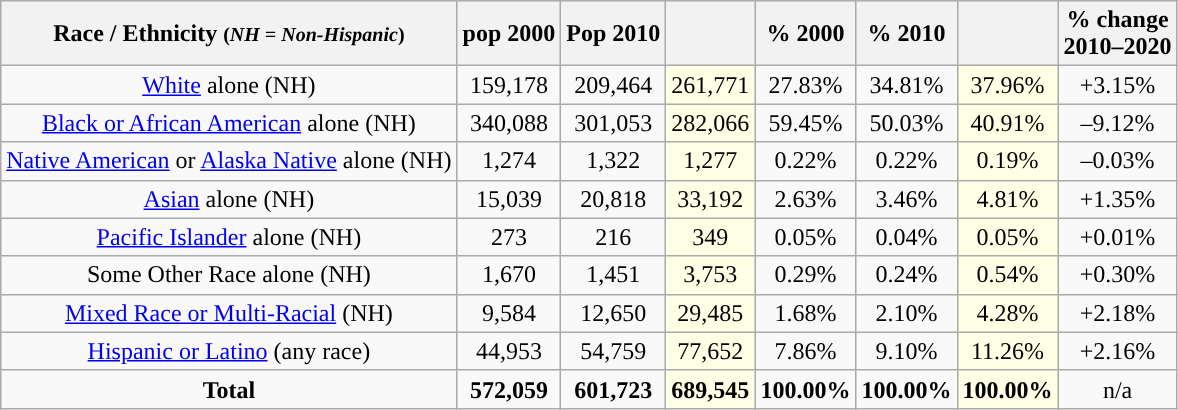<table class="wikitable" style="text-align:center;">
<tr>
<th>Race / Ethnicity <small>(<em>NH = Non-Hispanic</em>)</small></th>
<th>pop 2000</th>
<th>Pop 2010</th>
<th></th>
<th>% 2000</th>
<th>% 2010</th>
<th></th>
<th>% change<br> 2010–2020</th>
</tr>
<tr>
<td><a href='#'>White</a> alone (NH)</td>
<td>159,178</td>
<td>209,464</td>
<td style='background: #ffffe6;'>261,771</td>
<td>27.83%</td>
<td>34.81%</td>
<td style='background: #ffffe6;'>37.96%</td>
<td>+3.15%</td>
</tr>
<tr>
<td><a href='#'>Black or African American</a> alone (NH)</td>
<td>340,088</td>
<td>301,053</td>
<td style='background: #ffffe6;'>282,066</td>
<td>59.45%</td>
<td>50.03%</td>
<td style='background: #ffffe6;'>40.91%</td>
<td>–9.12%</td>
</tr>
<tr>
<td><a href='#'>Native American</a> or <a href='#'>Alaska Native</a> alone (NH)</td>
<td>1,274</td>
<td>1,322</td>
<td style='background: #ffffe6;'>1,277</td>
<td>0.22%</td>
<td>0.22%</td>
<td style='background: #ffffe6;'>0.19%</td>
<td>–0.03%</td>
</tr>
<tr>
<td><a href='#'>Asian</a> alone (NH)</td>
<td>15,039</td>
<td>20,818</td>
<td style='background: #ffffe6;'>33,192</td>
<td>2.63%</td>
<td>3.46%</td>
<td style='background: #ffffe6;'>4.81%</td>
<td>+1.35%</td>
</tr>
<tr>
<td><a href='#'>Pacific Islander</a> alone (NH)</td>
<td>273</td>
<td>216</td>
<td style='background: #ffffe6;'>349</td>
<td>0.05%</td>
<td>0.04%</td>
<td style='background: #ffffe6;'>0.05%</td>
<td>+0.01%</td>
</tr>
<tr>
<td>Some Other Race alone (NH)</td>
<td>1,670</td>
<td>1,451</td>
<td style='background: #ffffe6;'>3,753</td>
<td>0.29%</td>
<td>0.24%</td>
<td style='background: #ffffe6;'>0.54%</td>
<td>+0.30%</td>
</tr>
<tr>
<td><a href='#'>Mixed Race or Multi-Racial</a> (NH)</td>
<td>9,584</td>
<td>12,650</td>
<td style='background: #ffffe6;'>29,485</td>
<td>1.68%</td>
<td>2.10%</td>
<td style='background: #ffffe6;'>4.28%</td>
<td>+2.18%</td>
</tr>
<tr>
<td><a href='#'>Hispanic or Latino</a> (any race)</td>
<td>44,953</td>
<td>54,759</td>
<td style='background: #ffffe6;'>77,652</td>
<td>7.86%</td>
<td>9.10%</td>
<td style='background: #ffffe6;'>11.26%</td>
<td>+2.16%</td>
</tr>
<tr>
<td><strong>Total</strong></td>
<td><strong>572,059</strong></td>
<td><strong>601,723</strong></td>
<td style='background: #ffffe6;'><strong>689,545</strong></td>
<td><strong>100.00%</strong></td>
<td><strong>100.00%</strong></td>
<td style='background: #ffffe6;'><strong>100.00%</strong></td>
<td>n/a</td>
</tr>
</table>
